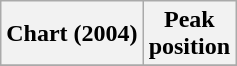<table class="wikitable plainrowheaders" style="text-align:center">
<tr>
<th scope="col">Chart (2004)</th>
<th scope="col">Peak<br>position</th>
</tr>
<tr>
</tr>
</table>
